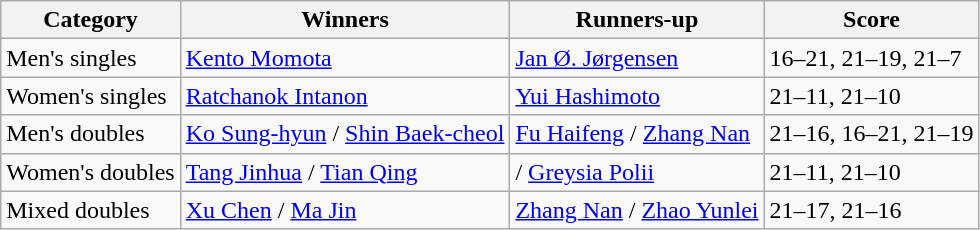<table class=wikitable style="white-space:nowrap;">
<tr>
<th>Category</th>
<th>Winners</th>
<th>Runners-up</th>
<th>Score</th>
</tr>
<tr>
<td>Men's singles</td>
<td> <a href='#'>Kento Momota</a></td>
<td> <a href='#'>Jan Ø. Jørgensen</a></td>
<td>16–21, 21–19, 21–7</td>
</tr>
<tr>
<td>Women's singles</td>
<td> <a href='#'>Ratchanok Intanon</a></td>
<td> <a href='#'>Yui Hashimoto</a></td>
<td>21–11, 21–10</td>
</tr>
<tr>
<td>Men's doubles</td>
<td> <a href='#'>Ko Sung-hyun</a> / <a href='#'>Shin Baek-cheol</a></td>
<td> <a href='#'>Fu Haifeng</a> / <a href='#'>Zhang Nan</a></td>
<td>21–16, 16–21, 21–19</td>
</tr>
<tr>
<td>Women's doubles</td>
<td> <a href='#'>Tang Jinhua</a> / <a href='#'>Tian Qing</a></td>
<td> / <a href='#'>Greysia Polii</a></td>
<td>21–11, 21–10</td>
</tr>
<tr>
<td>Mixed doubles</td>
<td> <a href='#'>Xu Chen</a> / <a href='#'>Ma Jin</a></td>
<td> <a href='#'>Zhang Nan</a> / <a href='#'>Zhao Yunlei</a></td>
<td>21–17, 21–16</td>
</tr>
</table>
